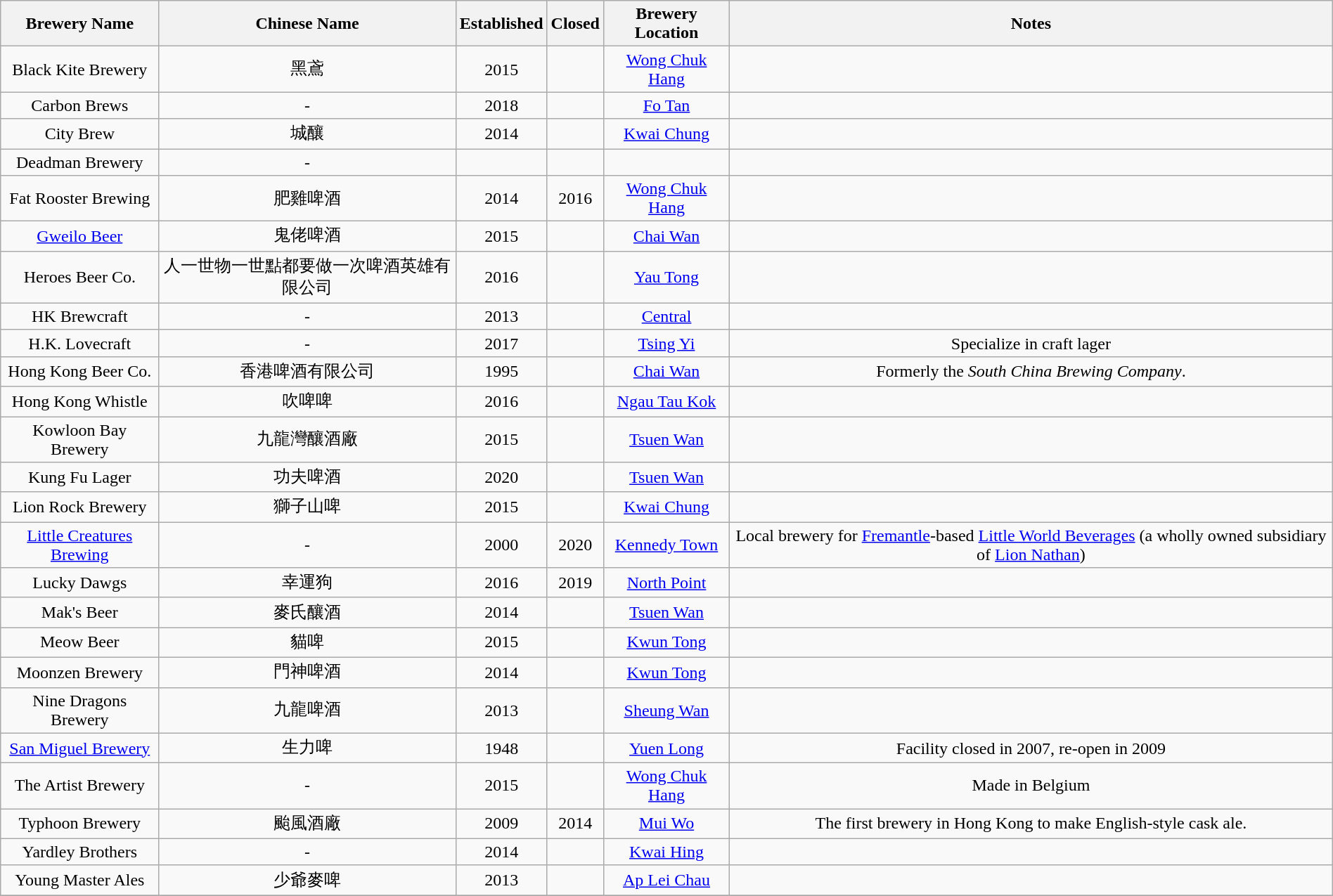<table class="wikitable sortable" style=" width:100%; text-align:center; margin:0 auto">
<tr>
<th scope="col">Brewery Name</th>
<th scope="col">Chinese Name</th>
<th scope="col">Established</th>
<th scope="col">Closed</th>
<th scope="col">Brewery Location</th>
<th scope="col" class="unsortable">Notes</th>
</tr>
<tr>
<td>Black Kite Brewery</td>
<td>黑鳶</td>
<td>2015</td>
<td></td>
<td><a href='#'>Wong Chuk Hang</a></td>
<td></td>
</tr>
<tr>
<td>Carbon Brews</td>
<td>-</td>
<td>2018</td>
<td></td>
<td><a href='#'>Fo Tan</a></td>
<td></td>
</tr>
<tr>
<td>City Brew</td>
<td>城釀</td>
<td>2014</td>
<td></td>
<td><a href='#'>Kwai Chung</a></td>
<td></td>
</tr>
<tr>
<td>Deadman Brewery</td>
<td>-</td>
<td></td>
<td></td>
<td></td>
<td></td>
</tr>
<tr>
<td>Fat Rooster Brewing</td>
<td>肥雞啤酒</td>
<td>2014</td>
<td>2016</td>
<td><a href='#'>Wong Chuk Hang</a></td>
<td></td>
</tr>
<tr>
<td><a href='#'>Gweilo Beer</a></td>
<td>鬼佬啤酒</td>
<td>2015</td>
<td></td>
<td><a href='#'>Chai Wan</a></td>
<td></td>
</tr>
<tr>
<td>Heroes Beer Co.</td>
<td>人一世物一世點都要做一次啤酒英雄有限公司</td>
<td>2016</td>
<td></td>
<td><a href='#'>Yau Tong</a></td>
<td></td>
</tr>
<tr>
<td>HK Brewcraft</td>
<td>-</td>
<td>2013</td>
<td></td>
<td><a href='#'>Central</a></td>
<td></td>
</tr>
<tr>
<td>H.K. Lovecraft</td>
<td>-</td>
<td>2017</td>
<td></td>
<td><a href='#'>Tsing Yi</a></td>
<td>Specialize in craft lager </td>
</tr>
<tr>
<td>Hong Kong Beer Co.</td>
<td>香港啤酒有限公司</td>
<td>1995</td>
<td></td>
<td><a href='#'>Chai Wan</a></td>
<td>Formerly the <em>South China Brewing Company</em>.</td>
</tr>
<tr>
<td>Hong Kong Whistle</td>
<td>吹啤啤</td>
<td>2016</td>
<td></td>
<td><a href='#'>Ngau Tau Kok</a></td>
<td></td>
</tr>
<tr>
<td>Kowloon Bay Brewery</td>
<td>九龍灣釀酒廠</td>
<td>2015</td>
<td></td>
<td><a href='#'>Tsuen Wan</a></td>
<td></td>
</tr>
<tr>
<td>Kung Fu Lager</td>
<td>功夫啤酒</td>
<td>2020</td>
<td></td>
<td><a href='#'>Tsuen Wan</a></td>
<td></td>
</tr>
<tr>
<td>Lion Rock Brewery</td>
<td>獅子山啤</td>
<td>2015</td>
<td></td>
<td><a href='#'>Kwai Chung</a></td>
<td></td>
</tr>
<tr>
<td><a href='#'>Little Creatures Brewing</a></td>
<td>-</td>
<td>2000</td>
<td>2020</td>
<td><a href='#'>Kennedy Town</a></td>
<td>Local brewery for <a href='#'>Fremantle</a>-based <a href='#'>Little World Beverages</a> (a wholly owned subsidiary of <a href='#'>Lion Nathan</a>)</td>
</tr>
<tr>
<td>Lucky Dawgs</td>
<td>幸運狗</td>
<td>2016</td>
<td>2019</td>
<td><a href='#'>North Point</a></td>
<td></td>
</tr>
<tr>
<td>Mak's Beer</td>
<td>麥氏釀酒</td>
<td>2014</td>
<td></td>
<td><a href='#'>Tsuen Wan</a></td>
<td></td>
</tr>
<tr>
<td>Meow Beer</td>
<td>貓啤</td>
<td>2015</td>
<td></td>
<td><a href='#'>Kwun Tong</a></td>
<td></td>
</tr>
<tr>
<td>Moonzen Brewery</td>
<td>門神啤酒</td>
<td>2014</td>
<td></td>
<td><a href='#'>Kwun Tong</a></td>
<td></td>
</tr>
<tr>
<td>Nine Dragons Brewery</td>
<td>九龍啤酒</td>
<td>2013</td>
<td></td>
<td><a href='#'>Sheung Wan</a></td>
<td></td>
</tr>
<tr>
<td><a href='#'>San Miguel Brewery</a></td>
<td>生力啤</td>
<td>1948</td>
<td></td>
<td><a href='#'>Yuen Long</a></td>
<td>Facility closed in 2007, re-open in 2009</td>
</tr>
<tr>
<td>The Artist Brewery</td>
<td>-</td>
<td>2015</td>
<td></td>
<td><a href='#'>Wong Chuk Hang</a></td>
<td>Made in Belgium</td>
</tr>
<tr>
<td>Typhoon Brewery</td>
<td>颱風酒廠</td>
<td>2009</td>
<td>2014</td>
<td><a href='#'>Mui Wo</a></td>
<td>The first brewery in Hong Kong to make English-style cask ale.</td>
</tr>
<tr>
<td>Yardley Brothers</td>
<td>-</td>
<td>2014</td>
<td></td>
<td><a href='#'>Kwai Hing</a></td>
<td></td>
</tr>
<tr>
<td>Young Master Ales</td>
<td>少爺麥啤</td>
<td>2013</td>
<td></td>
<td><a href='#'>Ap Lei Chau</a></td>
<td></td>
</tr>
<tr>
</tr>
</table>
